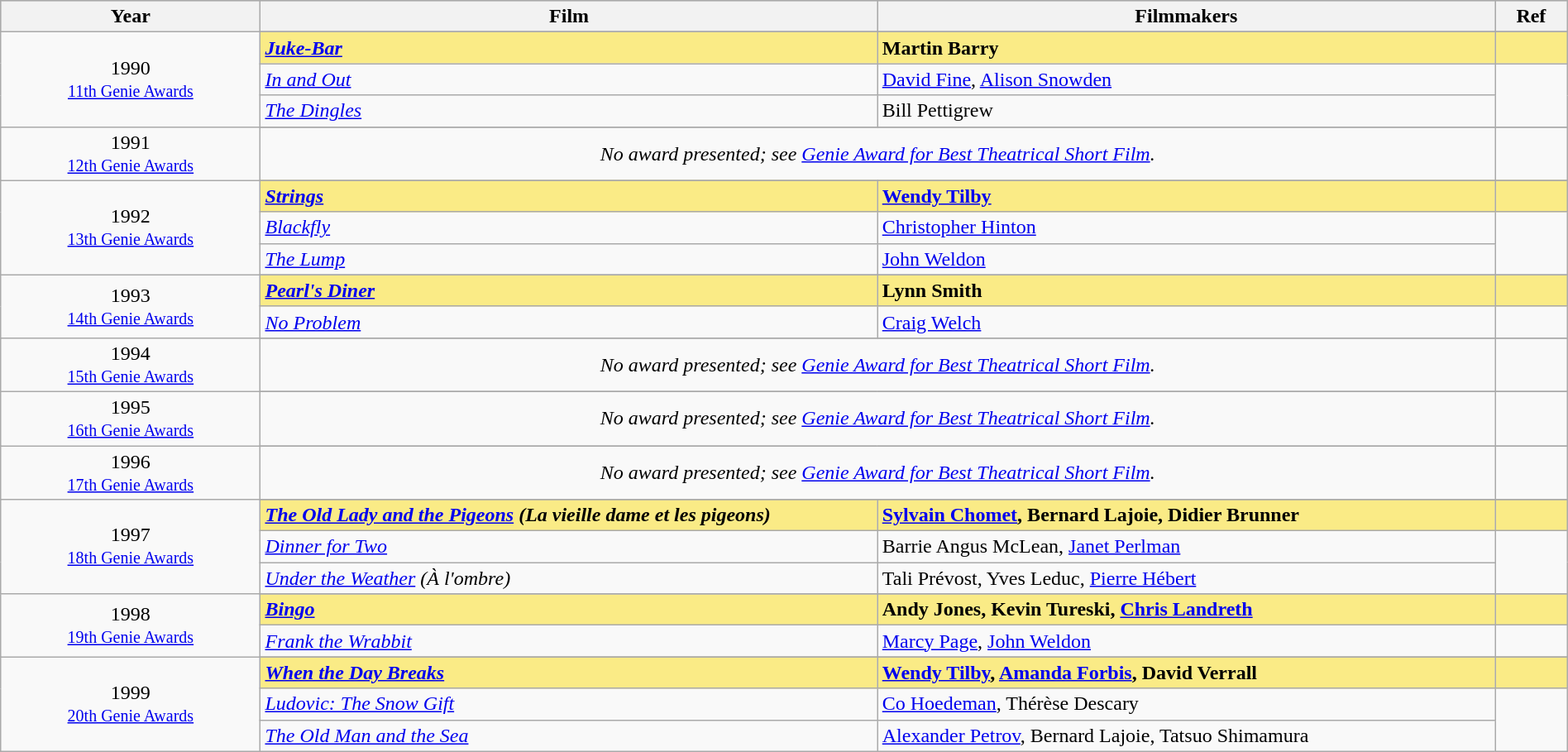<table class="wikitable" style="width:100%;">
<tr style="background:#bebebe;">
<th style="width:8%;">Year</th>
<th style="width:19%;">Film</th>
<th style="width:19%;">Filmmakers</th>
<th style="width:2%;">Ref</th>
</tr>
<tr>
<td rowspan="4" align="center">1990 <br> <small><a href='#'>11th Genie Awards</a></small></td>
</tr>
<tr style="background:#FAEB86;">
<td><strong><em><a href='#'>Juke-Bar</a></em></strong></td>
<td><strong>Martin Barry</strong></td>
<td></td>
</tr>
<tr>
<td><em><a href='#'>In and Out</a></em></td>
<td><a href='#'>David Fine</a>, <a href='#'>Alison Snowden</a></td>
<td rowspan=2></td>
</tr>
<tr>
<td><em><a href='#'>The Dingles</a></em></td>
<td>Bill Pettigrew</td>
</tr>
<tr>
<td rowspan="2" align="center">1991 <br> <small><a href='#'>12th Genie Awards</a></small></td>
</tr>
<tr>
<td colspan="2" align="center"><em>No award presented; see <a href='#'>Genie Award for Best Theatrical Short Film</a>.</em></td>
<td></td>
</tr>
<tr>
<td rowspan="4" align="center">1992 <br> <small><a href='#'>13th Genie Awards</a></small></td>
</tr>
<tr style="background:#FAEB86;">
<td><strong><em><a href='#'>Strings</a></em></strong></td>
<td><strong><a href='#'>Wendy Tilby</a></strong></td>
<td></td>
</tr>
<tr>
<td><em><a href='#'>Blackfly</a></em></td>
<td><a href='#'>Christopher Hinton</a></td>
<td rowspan=2></td>
</tr>
<tr>
<td><em><a href='#'>The Lump</a></em></td>
<td><a href='#'>John Weldon</a></td>
</tr>
<tr>
<td rowspan="3" align="center">1993 <br> <small><a href='#'>14th Genie Awards</a></small></td>
</tr>
<tr style="background:#FAEB86;">
<td><strong><em><a href='#'>Pearl's Diner</a></em></strong></td>
<td><strong>Lynn Smith</strong></td>
<td></td>
</tr>
<tr>
<td><em><a href='#'>No Problem</a></em></td>
<td><a href='#'>Craig Welch</a></td>
<td></td>
</tr>
<tr>
<td rowspan="2" align="center">1994 <br> <small><a href='#'>15th Genie Awards</a></small></td>
</tr>
<tr>
<td colspan="2" align="center"><em>No award presented; see <a href='#'>Genie Award for Best Theatrical Short Film</a>.</em></td>
<td></td>
</tr>
<tr>
<td rowspan="2" align="center">1995 <br> <small><a href='#'>16th Genie Awards</a></small></td>
</tr>
<tr>
<td colspan="2" align="center"><em>No award presented; see <a href='#'>Genie Award for Best Theatrical Short Film</a>.</em></td>
<td></td>
</tr>
<tr>
<td rowspan="2" align="center">1996 <br> <small><a href='#'>17th Genie Awards</a></small></td>
</tr>
<tr>
<td colspan="2" align="center"><em>No award presented; see <a href='#'>Genie Award for Best Theatrical Short Film</a>.</em></td>
<td></td>
</tr>
<tr>
<td rowspan="4" align="center">1997 <br> <small><a href='#'>18th Genie Awards</a></small></td>
</tr>
<tr style="background:#FAEB86;">
<td><strong><em><a href='#'>The Old Lady and the Pigeons</a> (La vieille dame et les pigeons)</em></strong></td>
<td><strong><a href='#'>Sylvain Chomet</a>, Bernard Lajoie, Didier Brunner</strong></td>
<td></td>
</tr>
<tr>
<td><em><a href='#'>Dinner for Two</a></em></td>
<td>Barrie Angus McLean, <a href='#'>Janet Perlman</a></td>
<td rowspan=2></td>
</tr>
<tr>
<td><em><a href='#'>Under the Weather</a> (À l'ombre)</em></td>
<td>Tali Prévost, Yves Leduc, <a href='#'>Pierre Hébert</a></td>
</tr>
<tr>
<td rowspan="3" align="center">1998 <br> <small><a href='#'>19th Genie Awards</a></small></td>
</tr>
<tr style="background:#FAEB86;">
<td><strong><em><a href='#'>Bingo</a></em></strong></td>
<td><strong>Andy Jones, Kevin Tureski, <a href='#'>Chris Landreth</a></strong></td>
<td></td>
</tr>
<tr>
<td><em><a href='#'>Frank the Wrabbit</a></em></td>
<td><a href='#'>Marcy Page</a>, <a href='#'>John Weldon</a></td>
<td></td>
</tr>
<tr>
<td rowspan="4" align="center">1999 <br> <small><a href='#'>20th Genie Awards</a></small></td>
</tr>
<tr style="background:#FAEB86;">
<td><strong><em><a href='#'>When the Day Breaks</a></em></strong></td>
<td><strong><a href='#'>Wendy Tilby</a>, <a href='#'>Amanda Forbis</a>, David Verrall</strong></td>
<td></td>
</tr>
<tr>
<td><em><a href='#'>Ludovic: The Snow Gift</a></em></td>
<td><a href='#'>Co Hoedeman</a>, Thérèse Descary</td>
<td rowspan=2></td>
</tr>
<tr>
<td><em><a href='#'>The Old Man and the Sea</a></em></td>
<td><a href='#'>Alexander Petrov</a>, Bernard Lajoie, Tatsuo Shimamura</td>
</tr>
</table>
